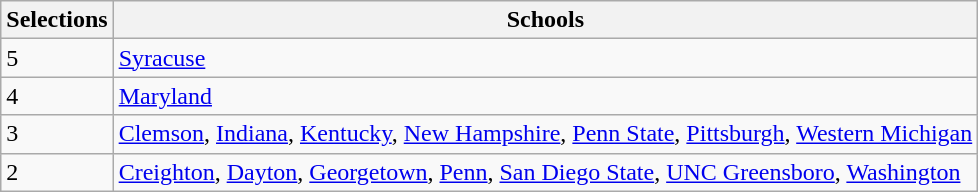<table class="wikitable sortable" style="text-align:left">
<tr>
<th>Selections</th>
<th class="unsortable">Schools</th>
</tr>
<tr>
<td>5</td>
<td><a href='#'>Syracuse</a></td>
</tr>
<tr>
<td>4</td>
<td><a href='#'>Maryland</a></td>
</tr>
<tr>
<td>3</td>
<td><a href='#'>Clemson</a>, <a href='#'>Indiana</a>, <a href='#'>Kentucky</a>, <a href='#'>New Hampshire</a>, <a href='#'>Penn State</a>, <a href='#'>Pittsburgh</a>, <a href='#'>Western Michigan</a></td>
</tr>
<tr>
<td>2</td>
<td><a href='#'>Creighton</a>, <a href='#'>Dayton</a>, <a href='#'>Georgetown</a>, <a href='#'>Penn</a>, <a href='#'>San Diego State</a>, <a href='#'>UNC Greensboro</a>, <a href='#'>Washington</a></td>
</tr>
</table>
